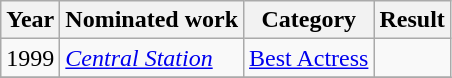<table class="wikitable sortable">
<tr>
<th>Year</th>
<th>Nominated work</th>
<th>Category</th>
<th>Result</th>
</tr>
<tr>
<td>1999</td>
<td><em><a href='#'>Central Station</a></em></td>
<td><a href='#'>Best Actress</a></td>
<td></td>
</tr>
<tr>
</tr>
</table>
